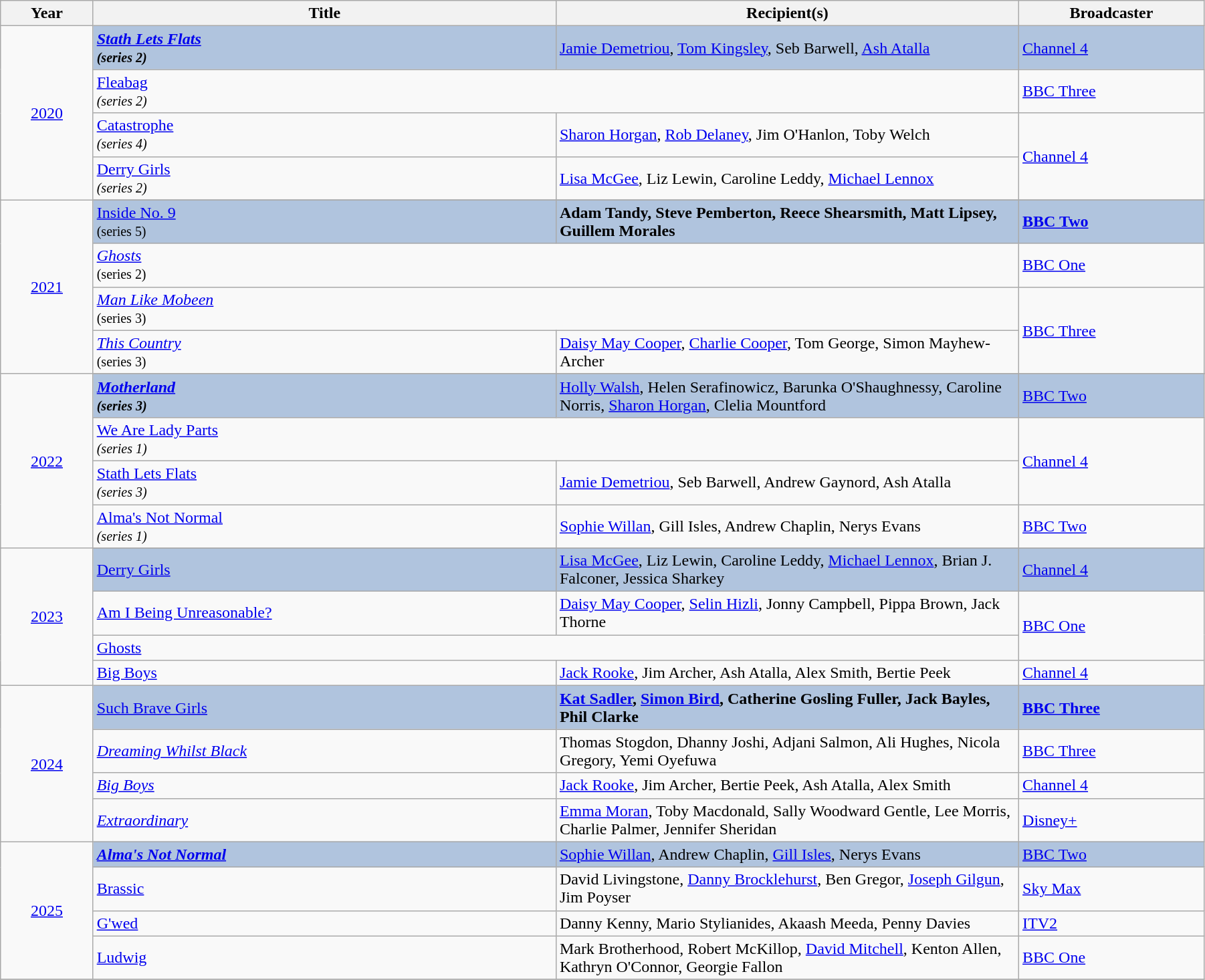<table class="wikitable" width="95%">
<tr>
<th width=5%>Year</th>
<th width=25%>Title</th>
<th width=25%><strong>Recipient(s)</strong></th>
<th width=10%><strong>Broadcaster</strong></th>
</tr>
<tr>
<td rowspan="4" style="text-align:center;"><a href='#'>2020</a><br></td>
<td style="background:#B0C4DE;"><strong><em><a href='#'>Stath Lets Flats</a><em><br><small> (series 2) </small><strong></td>
<td style="background:#B0C4DE;"></strong><a href='#'>Jamie Demetriou</a>, <a href='#'>Tom Kingsley</a>, Seb Barwell, <a href='#'>Ash Atalla</a><strong></td>
<td style="background:#B0C4DE;"></strong><a href='#'>Channel 4</a><strong></td>
</tr>
<tr>
<td colspan="2"></em><a href='#'>Fleabag</a><em> <br><small> (series 2) </small></td>
<td><a href='#'>BBC Three</a></td>
</tr>
<tr>
<td></em><a href='#'>Catastrophe</a><em> <br><small> (series 4) </small></td>
<td><a href='#'>Sharon Horgan</a>, <a href='#'>Rob Delaney</a>, Jim O'Hanlon, Toby Welch</td>
<td rowspan="2"><a href='#'>Channel 4</a></td>
</tr>
<tr>
<td></em><a href='#'>Derry Girls</a><em> <br><small> (series 2) </small></td>
<td><a href='#'>Lisa McGee</a>, Liz Lewin, Caroline Leddy, <a href='#'>Michael Lennox</a></td>
</tr>
<tr>
<td rowspan="5" style="text-align:center;"><a href='#'>2021</a><br></td>
</tr>
<tr style="background:#B0C4DE;">
<td></em></strong><a href='#'>Inside No. 9</a></em><br><small> (series 5) </small></strong></td>
<td><strong>Adam Tandy, Steve Pemberton, Reece Shearsmith, Matt Lipsey, Guillem Morales</strong></td>
<td><strong><a href='#'>BBC Two</a></strong></td>
</tr>
<tr>
<td colspan="2"><em><a href='#'>Ghosts</a></em> <br><small> (series 2) </small></td>
<td><a href='#'>BBC One</a></td>
</tr>
<tr>
<td colspan="2"><em><a href='#'>Man Like Mobeen</a></em> <br><small> (series 3) </small></td>
<td rowspan="2"><a href='#'>BBC Three</a></td>
</tr>
<tr>
<td><em><a href='#'>This Country</a></em> <br><small> (series 3) </small></td>
<td><a href='#'>Daisy May Cooper</a>, <a href='#'>Charlie Cooper</a>, Tom George, Simon Mayhew-Archer</td>
</tr>
<tr>
<td rowspan="5" style="text-align:center;"><a href='#'>2022</a><br></td>
</tr>
<tr style="background:#B0C4DE;">
<td><strong><em><a href='#'>Motherland</a><em> <br><small> (series 3) </small><strong></td>
<td></strong><a href='#'>Holly Walsh</a>, Helen Serafinowicz, Barunka O'Shaughnessy, Caroline Norris, <a href='#'>Sharon Horgan</a>, Clelia Mountford<strong></td>
<td></strong><a href='#'>BBC Two</a><strong></td>
</tr>
<tr>
<td colspan="2"></em><a href='#'>We Are Lady Parts</a><em> <br><small> (series 1) </small></td>
<td rowspan="2"><a href='#'>Channel 4</a></td>
</tr>
<tr>
<td></em><a href='#'>Stath Lets Flats</a><em> <br><small> (series 3) </small></td>
<td><a href='#'>Jamie Demetriou</a>, Seb Barwell, Andrew Gaynord, Ash Atalla</td>
</tr>
<tr>
<td></em><a href='#'>Alma's Not Normal</a><em> <br><small> (series 1) </small></td>
<td><a href='#'>Sophie Willan</a>, Gill Isles, Andrew Chaplin, Nerys Evans</td>
<td><a href='#'>BBC Two</a></td>
</tr>
<tr>
<td rowspan="5" style="text-align:center;"><a href='#'>2023</a><br></td>
</tr>
<tr style="background:#B0C4DE;">
<td></em></strong><a href='#'>Derry Girls</a><strong><em> <br></td>
<td></strong><a href='#'>Lisa McGee</a>, Liz Lewin, Caroline Leddy, <a href='#'>Michael Lennox</a>, Brian J. Falconer, Jessica Sharkey<strong></td>
<td></strong><a href='#'>Channel 4</a><strong></td>
</tr>
<tr>
<td></em><a href='#'>Am I Being Unreasonable?</a><em> <br></td>
<td><a href='#'>Daisy May Cooper</a>, <a href='#'>Selin Hizli</a>, Jonny Campbell, Pippa Brown, Jack Thorne</td>
<td rowspan="2"><a href='#'>BBC One</a></td>
</tr>
<tr>
<td colspan="2"></em><a href='#'>Ghosts</a><em><br></td>
</tr>
<tr>
<td></em><a href='#'>Big Boys</a><em> <br></td>
<td><a href='#'>Jack Rooke</a>, Jim Archer, Ash Atalla, Alex Smith, Bertie Peek</td>
<td><a href='#'>Channel 4</a></td>
</tr>
<tr>
<td rowspan="4" style="text-align:center;"><a href='#'>2024</a><br></td>
<td style="background:#B0C4DE;"></em></strong><a href='#'>Such Brave Girls</a></em><br></strong></td>
<td style="background:#B0C4DE;"><strong><a href='#'>Kat Sadler</a>, <a href='#'>Simon Bird</a>, Catherine Gosling Fuller, Jack Bayles, Phil Clarke</strong></td>
<td style="background:#B0C4DE;"><strong><a href='#'>BBC Three</a></strong></td>
</tr>
<tr>
<td><em><a href='#'>Dreaming Whilst Black</a></em><br></td>
<td>Thomas Stogdon, Dhanny Joshi, Adjani Salmon, Ali Hughes, Nicola Gregory, Yemi Oyefuwa</td>
<td><a href='#'>BBC Three</a></td>
</tr>
<tr>
<td><em><a href='#'>Big Boys</a></em><br></td>
<td><a href='#'>Jack Rooke</a>, Jim Archer, Bertie Peek, Ash Atalla, Alex Smith</td>
<td><a href='#'>Channel 4</a></td>
</tr>
<tr>
<td><em><a href='#'>Extraordinary</a></em><br></td>
<td><a href='#'>Emma Moran</a>, Toby Macdonald, Sally Woodward Gentle, Lee Morris, Charlie Palmer, Jennifer Sheridan</td>
<td><a href='#'>Disney+</a></td>
</tr>
<tr>
<td rowspan="4" style="text-align:center;"><a href='#'>2025</a><br></td>
<td style="background:#B0C4DE;"><strong><em><a href='#'>Alma's Not Normal</a><em><br><strong></td>
<td style="background:#B0C4DE;"></strong><a href='#'>Sophie Willan</a>, Andrew Chaplin, <a href='#'>Gill Isles</a>, Nerys Evans<strong></td>
<td style="background:#B0C4DE;"></strong><a href='#'>BBC Two</a><strong></td>
</tr>
<tr>
<td></em><a href='#'>Brassic</a><em><br></td>
<td>David Livingstone, <a href='#'>Danny Brocklehurst</a>, Ben Gregor, <a href='#'>Joseph Gilgun</a>, Jim Poyser</td>
<td><a href='#'>Sky Max</a></td>
</tr>
<tr>
<td></em><a href='#'>G'wed</a><em><br></td>
<td>Danny Kenny, Mario Stylianides, Akaash Meeda, Penny Davies</td>
<td><a href='#'>ITV2</a></td>
</tr>
<tr>
<td></em><a href='#'>Ludwig</a><em><br></td>
<td>Mark Brotherhood, Robert McKillop, <a href='#'>David Mitchell</a>, Kenton Allen, Kathryn O'Connor, Georgie Fallon</td>
<td><a href='#'>BBC One</a></td>
</tr>
<tr>
</tr>
</table>
